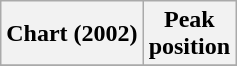<table class="wikitable">
<tr>
<th>Chart (2002)</th>
<th>Peak<br>position</th>
</tr>
<tr>
</tr>
</table>
